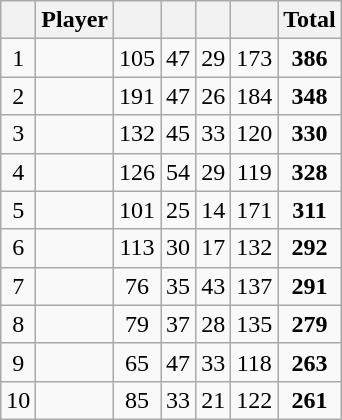<table class="wikitable" style="text-align:center;">
<tr>
<th></th>
<th>Player</th>
<th></th>
<th></th>
<th></th>
<th></th>
<th>Total</th>
</tr>
<tr>
<td>1</td>
<td align=left> </td>
<td>105</td>
<td>47</td>
<td>29</td>
<td>173</td>
<td><strong>386</strong></td>
</tr>
<tr>
<td>2</td>
<td align=left> </td>
<td>191</td>
<td>47</td>
<td>26</td>
<td>184</td>
<td><strong>348</strong></td>
</tr>
<tr>
<td>3</td>
<td align=left> </td>
<td>132</td>
<td>45</td>
<td>33</td>
<td>120</td>
<td><strong>330</strong></td>
</tr>
<tr>
<td>4</td>
<td align=left> </td>
<td>126</td>
<td>54</td>
<td>29</td>
<td>119</td>
<td><strong>328</strong></td>
</tr>
<tr>
<td>5</td>
<td align=left> </td>
<td>101</td>
<td>25</td>
<td>14</td>
<td>171</td>
<td><strong>311</strong></td>
</tr>
<tr>
<td>6</td>
<td align=left> </td>
<td>113</td>
<td>30</td>
<td>17</td>
<td>132</td>
<td><strong>292</strong></td>
</tr>
<tr>
<td>7</td>
<td align=left> </td>
<td>76</td>
<td>35</td>
<td>43</td>
<td>137</td>
<td><strong>291</strong></td>
</tr>
<tr>
<td>8</td>
<td align=left> </td>
<td>79</td>
<td>37</td>
<td>28</td>
<td>135</td>
<td><strong>279</strong></td>
</tr>
<tr>
<td>9</td>
<td align=left> </td>
<td>65</td>
<td>47</td>
<td>33</td>
<td>118</td>
<td><strong>263</strong></td>
</tr>
<tr>
<td>10</td>
<td align=left> </td>
<td>85</td>
<td>33</td>
<td>21</td>
<td>122</td>
<td><strong>261</strong></td>
</tr>
</table>
